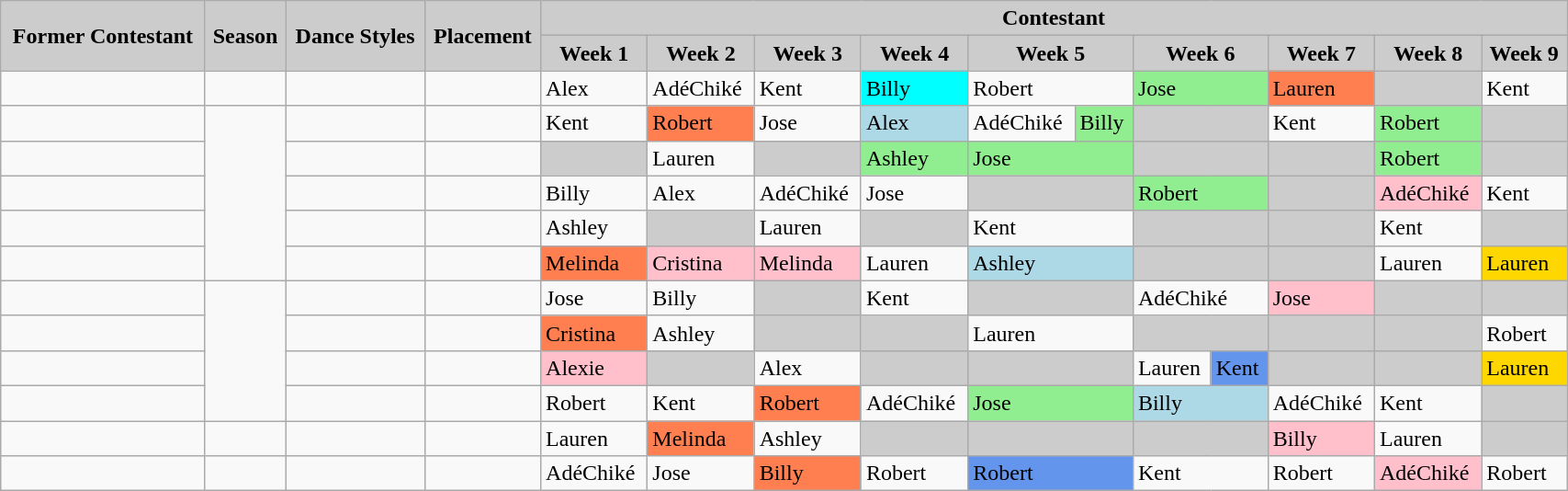<table class="wikitable" style="width:90%;">
<tr>
<th style="background:#ccc; text-align:Center;" rowspan="2"><strong>Former Contestant</strong></th>
<th style="background:#ccc; text-align:Center;" rowspan="2"><strong>Season</strong></th>
<th style="background:#ccc; text-align:Center;" rowspan="2"><strong>Dance Styles</strong></th>
<th style="background:#ccc; text-align:Center;" rowspan="2"><strong>Placement</strong></th>
<th style="background:#ccc; text-align:Center;" colspan="11"><strong>Contestant</strong></th>
</tr>
<tr>
<th style="background:#ccc;">Week 1</th>
<th style="background:#ccc;">Week 2</th>
<th style="background:#ccc;">Week 3</th>
<th style="background:#ccc;">Week 4</th>
<th style="background:#ccc;" colspan="2">Week 5</th>
<th style="background:#ccc;" colspan="2">Week 6</th>
<th style="background:#ccc;">Week 7</th>
<th style="background:#ccc;">Week 8</th>
<th style="background:#ccc;">Week 9</th>
</tr>
<tr>
<td></td>
<td></td>
<td></td>
<td></td>
<td>Alex</td>
<td>AdéChiké</td>
<td>Kent</td>
<td style="background:aqua;">Billy</td>
<td colspan="2">Robert</td>
<td style="background:lightgreen;" colspan="2">Jose</td>
<td style="background:coral;">Lauren</td>
<td style="background:#ccc;"></td>
<td>Kent</td>
</tr>
<tr>
<td></td>
<td rowspan=5></td>
<td></td>
<td></td>
<td>Kent</td>
<td style="background:coral;">Robert</td>
<td>Jose</td>
<td style="background:lightblue;">Alex</td>
<td>AdéChiké</td>
<td style="background:lightgreen;">Billy</td>
<td style="background:#ccc;" colspan="2"></td>
<td>Kent</td>
<td style="background:lightgreen;">Robert</td>
<td style="background:#ccc;"></td>
</tr>
<tr>
<td></td>
<td></td>
<td></td>
<td style="background:#ccc;"></td>
<td>Lauren</td>
<td style="background:#ccc;"></td>
<td style="background:lightgreen;">Ashley</td>
<td style="background:lightgreen;" colspan="2">Jose</td>
<td style="background:#ccc;" colspan="2"></td>
<td style="background:#ccc;"></td>
<td style="background:lightgreen;">Robert</td>
<td style="background:#ccc;"></td>
</tr>
<tr>
<td></td>
<td></td>
<td></td>
<td>Billy</td>
<td>Alex</td>
<td>AdéChiké</td>
<td>Jose</td>
<td style="background:#ccc;" colspan="2"></td>
<td style="background:lightgreen;" colspan="2">Robert</td>
<td style="background:#ccc;"></td>
<td style="background:pink;">AdéChiké</td>
<td>Kent</td>
</tr>
<tr>
<td></td>
<td></td>
<td></td>
<td>Ashley</td>
<td style="background:#ccc;"></td>
<td>Lauren</td>
<td style="background:#ccc;"></td>
<td colspan="2">Kent</td>
<td style="background:#ccc;" colspan="2"></td>
<td style="background:#ccc;"></td>
<td>Kent</td>
<td style="background:#ccc;"></td>
</tr>
<tr>
<td></td>
<td></td>
<td></td>
<td style="background:coral;">Melinda</td>
<td style="background:pink;">Cristina</td>
<td style="background:pink;">Melinda</td>
<td>Lauren</td>
<td style="background:lightblue;" colspan="2">Ashley</td>
<td style="background:#ccc;" colspan="2"></td>
<td style="background:#ccc;"></td>
<td>Lauren</td>
<td style="background:gold;">Lauren</td>
</tr>
<tr>
<td></td>
<td rowspan=4></td>
<td></td>
<td></td>
<td>Jose</td>
<td>Billy</td>
<td style="background:#ccc;"></td>
<td>Kent</td>
<td style="background:#ccc;" colspan="2"></td>
<td colspan="2">AdéChiké</td>
<td style="background:pink;">Jose</td>
<td style="background:#ccc;"></td>
<td style="background:#ccc;"></td>
</tr>
<tr>
<td></td>
<td></td>
<td></td>
<td style="background:coral;">Cristina</td>
<td>Ashley</td>
<td style="background:#ccc;"></td>
<td style="background:#ccc;"></td>
<td colspan="2">Lauren</td>
<td style="background:#ccc;" colspan="2"></td>
<td style="background:#ccc;"></td>
<td style="background:#ccc;"></td>
<td>Robert</td>
</tr>
<tr>
<td></td>
<td></td>
<td></td>
<td style="background:pink;">Alexie</td>
<td style="background:#ccc;"></td>
<td>Alex</td>
<td style="background:#ccc;"></td>
<td style="background:#ccc;" colspan="2"></td>
<td>Lauren</td>
<td style="background:cornflowerblue;">Kent</td>
<td style="background:#ccc;"></td>
<td style="background:#ccc;"></td>
<td style="background:gold;">Lauren</td>
</tr>
<tr>
<td></td>
<td></td>
<td></td>
<td>Robert</td>
<td>Kent</td>
<td style="background:coral;">Robert</td>
<td>AdéChiké</td>
<td style="background:lightgreen;" colspan="2">Jose</td>
<td style="background:lightblue;" colspan="2">Billy</td>
<td>AdéChiké</td>
<td>Kent</td>
<td style="background:#ccc;"></td>
</tr>
<tr>
<td></td>
<td></td>
<td></td>
<td></td>
<td>Lauren</td>
<td style="background:coral;">Melinda</td>
<td>Ashley</td>
<td style="background:#ccc;"></td>
<td style="background:#ccc;" colspan="2"></td>
<td style="background:#ccc;" colspan="2"></td>
<td style="background:pink;">Billy</td>
<td>Lauren</td>
<td style="background:#ccc;"></td>
</tr>
<tr>
<td></td>
<td></td>
<td></td>
<td></td>
<td>AdéChiké</td>
<td>Jose</td>
<td style="background:coral;">Billy</td>
<td>Robert</td>
<td style="background:cornflowerblue;" colspan="2">Robert</td>
<td colspan="2">Kent</td>
<td>Robert</td>
<td style="background:pink;">AdéChiké</td>
<td>Robert</td>
</tr>
</table>
